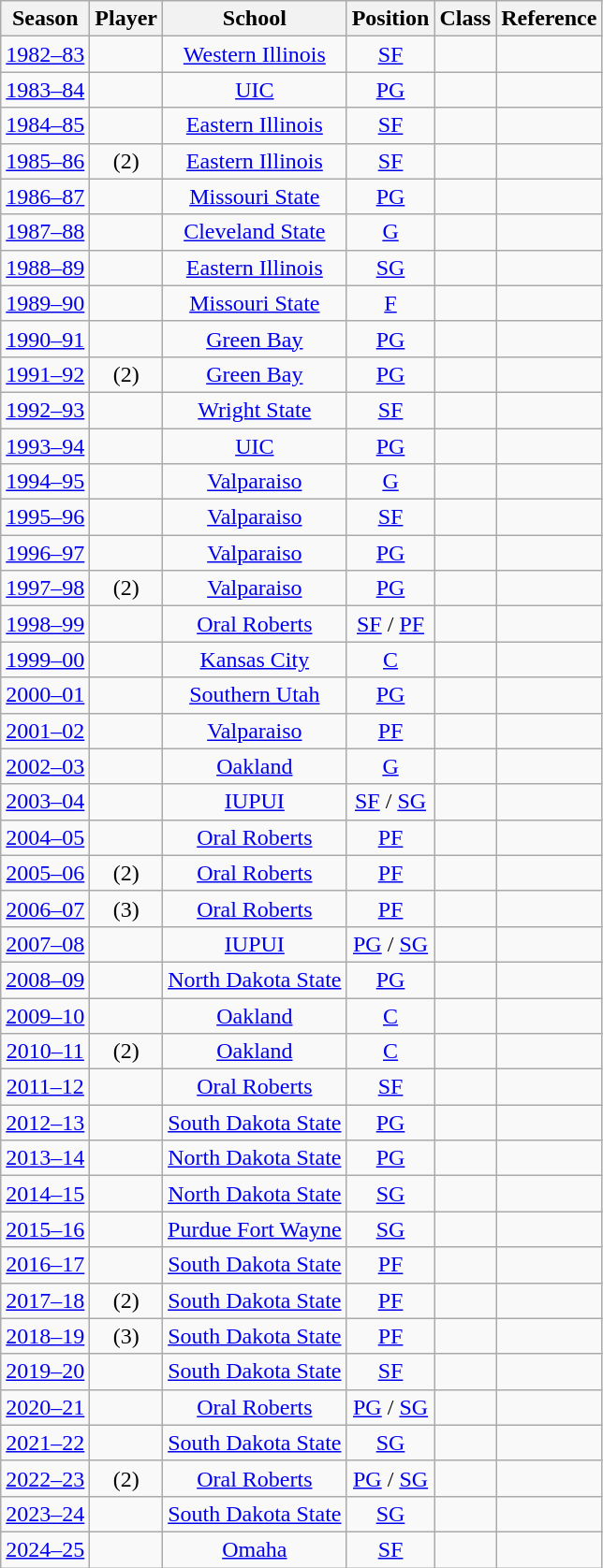<table class="wikitable sortable" style="text-align:center;">
<tr>
<th>Season</th>
<th>Player</th>
<th>School</th>
<th>Position</th>
<th>Class</th>
<th class="unsortable">Reference</th>
</tr>
<tr>
<td><a href='#'>1982–83</a></td>
<td></td>
<td><a href='#'>Western Illinois</a></td>
<td><a href='#'>SF</a></td>
<td></td>
<td></td>
</tr>
<tr>
<td><a href='#'>1983–84</a></td>
<td></td>
<td><a href='#'>UIC</a></td>
<td><a href='#'>PG</a></td>
<td></td>
<td></td>
</tr>
<tr>
<td><a href='#'>1984–85</a></td>
<td></td>
<td><a href='#'>Eastern Illinois</a></td>
<td><a href='#'>SF</a></td>
<td></td>
<td></td>
</tr>
<tr>
<td><a href='#'>1985–86</a></td>
<td> (2)</td>
<td><a href='#'>Eastern Illinois</a></td>
<td><a href='#'>SF</a></td>
<td></td>
<td></td>
</tr>
<tr>
<td><a href='#'>1986–87</a></td>
<td></td>
<td><a href='#'>Missouri State</a></td>
<td><a href='#'>PG</a></td>
<td></td>
<td></td>
</tr>
<tr>
<td><a href='#'>1987–88</a></td>
<td></td>
<td><a href='#'>Cleveland State</a></td>
<td><a href='#'>G</a></td>
<td></td>
<td></td>
</tr>
<tr>
<td><a href='#'>1988–89</a></td>
<td></td>
<td><a href='#'>Eastern Illinois</a></td>
<td><a href='#'>SG</a></td>
<td></td>
<td></td>
</tr>
<tr>
<td><a href='#'>1989–90</a></td>
<td></td>
<td><a href='#'>Missouri State</a></td>
<td><a href='#'>F</a></td>
<td></td>
<td></td>
</tr>
<tr>
<td><a href='#'>1990–91</a></td>
<td></td>
<td><a href='#'>Green Bay</a></td>
<td><a href='#'>PG</a></td>
<td></td>
<td></td>
</tr>
<tr>
<td><a href='#'>1991–92</a></td>
<td> (2)</td>
<td><a href='#'>Green Bay</a></td>
<td><a href='#'>PG</a></td>
<td></td>
<td></td>
</tr>
<tr>
<td><a href='#'>1992–93</a></td>
<td></td>
<td><a href='#'>Wright State</a></td>
<td><a href='#'>SF</a></td>
<td></td>
<td></td>
</tr>
<tr>
<td><a href='#'>1993–94</a></td>
<td></td>
<td><a href='#'>UIC</a></td>
<td><a href='#'>PG</a></td>
<td></td>
<td></td>
</tr>
<tr>
<td><a href='#'>1994–95</a></td>
<td></td>
<td><a href='#'>Valparaiso</a></td>
<td><a href='#'>G</a></td>
<td></td>
<td></td>
</tr>
<tr>
<td><a href='#'>1995–96</a></td>
<td></td>
<td><a href='#'>Valparaiso</a></td>
<td><a href='#'>SF</a></td>
<td></td>
<td></td>
</tr>
<tr>
<td><a href='#'>1996–97</a></td>
<td></td>
<td><a href='#'>Valparaiso</a></td>
<td><a href='#'>PG</a></td>
<td></td>
<td></td>
</tr>
<tr>
<td><a href='#'>1997–98</a></td>
<td> (2)</td>
<td><a href='#'>Valparaiso</a></td>
<td><a href='#'>PG</a></td>
<td></td>
<td></td>
</tr>
<tr>
<td><a href='#'>1998–99</a></td>
<td></td>
<td><a href='#'>Oral Roberts</a></td>
<td><a href='#'>SF</a> / <a href='#'>PF</a></td>
<td></td>
<td></td>
</tr>
<tr>
<td><a href='#'>1999–00</a></td>
<td></td>
<td><a href='#'>Kansas City</a></td>
<td><a href='#'>C</a></td>
<td></td>
<td></td>
</tr>
<tr>
<td><a href='#'>2000–01</a></td>
<td></td>
<td><a href='#'>Southern Utah</a></td>
<td><a href='#'>PG</a></td>
<td></td>
<td></td>
</tr>
<tr>
<td><a href='#'>2001–02</a></td>
<td></td>
<td><a href='#'>Valparaiso</a></td>
<td><a href='#'>PF</a></td>
<td></td>
<td></td>
</tr>
<tr>
<td><a href='#'>2002–03</a></td>
<td></td>
<td><a href='#'>Oakland</a></td>
<td><a href='#'>G</a></td>
<td></td>
<td></td>
</tr>
<tr>
<td><a href='#'>2003–04</a></td>
<td></td>
<td><a href='#'>IUPUI</a></td>
<td><a href='#'>SF</a> / <a href='#'>SG</a></td>
<td></td>
<td></td>
</tr>
<tr>
<td><a href='#'>2004–05</a></td>
<td></td>
<td><a href='#'>Oral Roberts</a></td>
<td><a href='#'>PF</a></td>
<td></td>
<td></td>
</tr>
<tr>
<td><a href='#'>2005–06</a></td>
<td> (2)</td>
<td><a href='#'>Oral Roberts</a></td>
<td><a href='#'>PF</a></td>
<td></td>
<td></td>
</tr>
<tr>
<td><a href='#'>2006–07</a></td>
<td> (3)</td>
<td><a href='#'>Oral Roberts</a></td>
<td><a href='#'>PF</a></td>
<td></td>
<td></td>
</tr>
<tr>
<td><a href='#'>2007–08</a></td>
<td></td>
<td><a href='#'>IUPUI</a></td>
<td><a href='#'>PG</a> / <a href='#'>SG</a></td>
<td></td>
<td></td>
</tr>
<tr>
<td><a href='#'>2008–09</a></td>
<td></td>
<td><a href='#'>North Dakota State</a></td>
<td><a href='#'>PG</a></td>
<td></td>
<td></td>
</tr>
<tr>
<td><a href='#'>2009–10</a></td>
<td></td>
<td><a href='#'>Oakland</a></td>
<td><a href='#'>C</a></td>
<td></td>
<td></td>
</tr>
<tr>
<td><a href='#'>2010–11</a></td>
<td> (2)</td>
<td><a href='#'>Oakland</a></td>
<td><a href='#'>C</a></td>
<td></td>
<td></td>
</tr>
<tr>
<td><a href='#'>2011–12</a></td>
<td></td>
<td><a href='#'>Oral Roberts</a></td>
<td><a href='#'>SF</a></td>
<td></td>
<td></td>
</tr>
<tr>
<td><a href='#'>2012–13</a></td>
<td></td>
<td><a href='#'>South Dakota State</a></td>
<td><a href='#'>PG</a></td>
<td></td>
<td></td>
</tr>
<tr>
<td><a href='#'>2013–14</a></td>
<td></td>
<td><a href='#'>North Dakota State</a></td>
<td><a href='#'>PG</a></td>
<td></td>
<td></td>
</tr>
<tr>
<td><a href='#'>2014–15</a></td>
<td></td>
<td><a href='#'>North Dakota State</a></td>
<td><a href='#'>SG</a></td>
<td></td>
<td></td>
</tr>
<tr>
<td><a href='#'>2015–16</a></td>
<td></td>
<td><a href='#'>Purdue Fort Wayne</a></td>
<td><a href='#'>SG</a></td>
<td></td>
<td></td>
</tr>
<tr>
<td><a href='#'>2016–17</a></td>
<td></td>
<td><a href='#'>South Dakota State</a></td>
<td><a href='#'>PF</a></td>
<td></td>
<td></td>
</tr>
<tr>
<td><a href='#'>2017–18</a></td>
<td> (2)</td>
<td><a href='#'>South Dakota State</a></td>
<td><a href='#'>PF</a></td>
<td></td>
<td></td>
</tr>
<tr>
<td><a href='#'>2018–19</a></td>
<td> (3)</td>
<td><a href='#'>South Dakota State</a></td>
<td><a href='#'>PF</a></td>
<td></td>
<td></td>
</tr>
<tr>
<td><a href='#'>2019–20</a></td>
<td></td>
<td><a href='#'>South Dakota State</a></td>
<td><a href='#'>SF</a></td>
<td></td>
<td></td>
</tr>
<tr>
<td><a href='#'>2020–21</a></td>
<td></td>
<td><a href='#'>Oral Roberts</a></td>
<td><a href='#'>PG</a> / <a href='#'>SG</a></td>
<td></td>
<td></td>
</tr>
<tr>
<td><a href='#'>2021–22</a></td>
<td></td>
<td><a href='#'>South Dakota State</a></td>
<td><a href='#'>SG</a></td>
<td></td>
<td></td>
</tr>
<tr>
<td><a href='#'>2022–23</a></td>
<td> (2)</td>
<td><a href='#'>Oral Roberts</a></td>
<td><a href='#'>PG</a> / <a href='#'>SG</a></td>
<td></td>
<td></td>
</tr>
<tr>
<td><a href='#'>2023–24</a></td>
<td></td>
<td><a href='#'>South Dakota State</a></td>
<td><a href='#'>SG</a></td>
<td></td>
<td></td>
</tr>
<tr>
<td><a href='#'>2024–25</a></td>
<td></td>
<td><a href='#'>Omaha</a></td>
<td><a href='#'>SF</a></td>
<td></td>
<td></td>
</tr>
</table>
